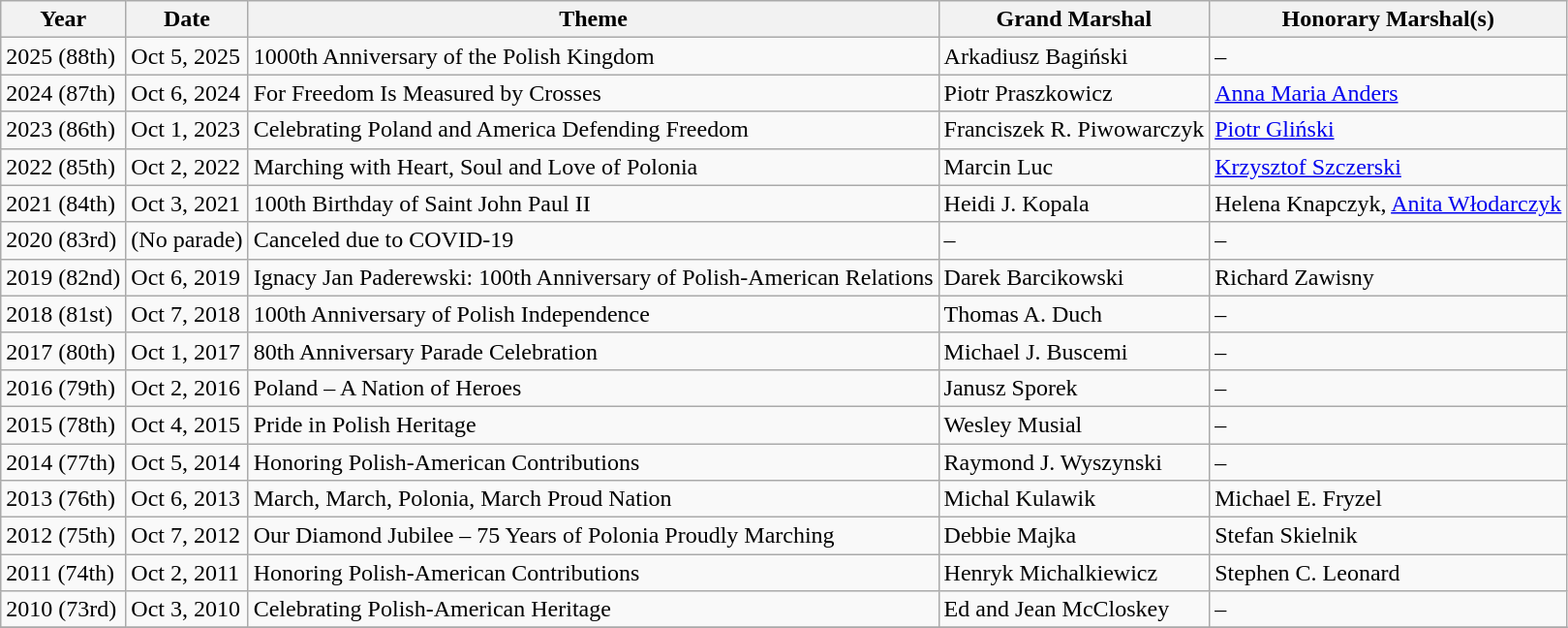<table class="wikitable">
<tr>
<th>Year</th>
<th>Date</th>
<th>Theme</th>
<th>Grand Marshal</th>
<th>Honorary Marshal(s)</th>
</tr>
<tr>
<td>2025 (88th)</td>
<td>Oct 5, 2025</td>
<td>1000th Anniversary of the Polish Kingdom</td>
<td>Arkadiusz Bagiński</td>
<td>–</td>
</tr>
<tr>
<td>2024 (87th)</td>
<td>Oct 6, 2024</td>
<td>For Freedom Is Measured by Crosses</td>
<td>Piotr Praszkowicz</td>
<td><a href='#'>Anna Maria Anders</a></td>
</tr>
<tr>
<td>2023 (86th)</td>
<td>Oct 1, 2023</td>
<td>Celebrating Poland and America Defending Freedom</td>
<td>Franciszek R. Piwowarczyk</td>
<td><a href='#'>Piotr Gliński</a></td>
</tr>
<tr>
<td>2022 (85th)</td>
<td>Oct 2, 2022</td>
<td>Marching with Heart, Soul and Love of Polonia</td>
<td>Marcin Luc</td>
<td><a href='#'>Krzysztof Szczerski</a></td>
</tr>
<tr>
<td>2021 (84th)</td>
<td>Oct 3, 2021</td>
<td>100th Birthday of Saint John Paul II</td>
<td>Heidi J. Kopala</td>
<td>Helena Knapczyk, <a href='#'>Anita Włodarczyk</a></td>
</tr>
<tr>
<td>2020 (83rd)</td>
<td>(No parade)</td>
<td>Canceled due to COVID-19</td>
<td>–</td>
<td>–</td>
</tr>
<tr>
<td>2019 (82nd)</td>
<td>Oct 6, 2019</td>
<td>Ignacy Jan Paderewski: 100th Anniversary of Polish-American Relations</td>
<td>Darek Barcikowski</td>
<td>Richard Zawisny</td>
</tr>
<tr>
<td>2018 (81st)</td>
<td>Oct 7, 2018</td>
<td>100th Anniversary of Polish Independence</td>
<td>Thomas A. Duch</td>
<td>–</td>
</tr>
<tr>
<td>2017 (80th)</td>
<td>Oct 1, 2017</td>
<td>80th Anniversary Parade Celebration</td>
<td>Michael J. Buscemi</td>
<td>–</td>
</tr>
<tr>
<td>2016 (79th)</td>
<td>Oct 2, 2016</td>
<td>Poland – A Nation of Heroes</td>
<td>Janusz Sporek</td>
<td>–</td>
</tr>
<tr>
<td>2015 (78th)</td>
<td>Oct 4, 2015</td>
<td>Pride in Polish Heritage</td>
<td>Wesley Musial</td>
<td>–</td>
</tr>
<tr>
<td>2014 (77th)</td>
<td>Oct 5, 2014</td>
<td>Honoring Polish-American Contributions</td>
<td>Raymond J. Wyszynski</td>
<td>–</td>
</tr>
<tr>
<td>2013 (76th)</td>
<td>Oct 6, 2013</td>
<td>March, March, Polonia, March Proud Nation</td>
<td>Michal Kulawik</td>
<td>Michael E. Fryzel</td>
</tr>
<tr>
<td>2012 (75th)</td>
<td>Oct 7, 2012</td>
<td>Our Diamond Jubilee – 75 Years of Polonia Proudly Marching</td>
<td>Debbie Majka</td>
<td>Stefan Skielnik</td>
</tr>
<tr>
<td>2011 (74th)</td>
<td>Oct 2, 2011</td>
<td>Honoring Polish-American Contributions</td>
<td>Henryk Michalkiewicz</td>
<td>Stephen C. Leonard</td>
</tr>
<tr>
<td>2010 (73rd)</td>
<td>Oct 3, 2010</td>
<td>Celebrating Polish-American Heritage</td>
<td>Ed and Jean McCloskey</td>
<td>–</td>
</tr>
<tr>
</tr>
</table>
